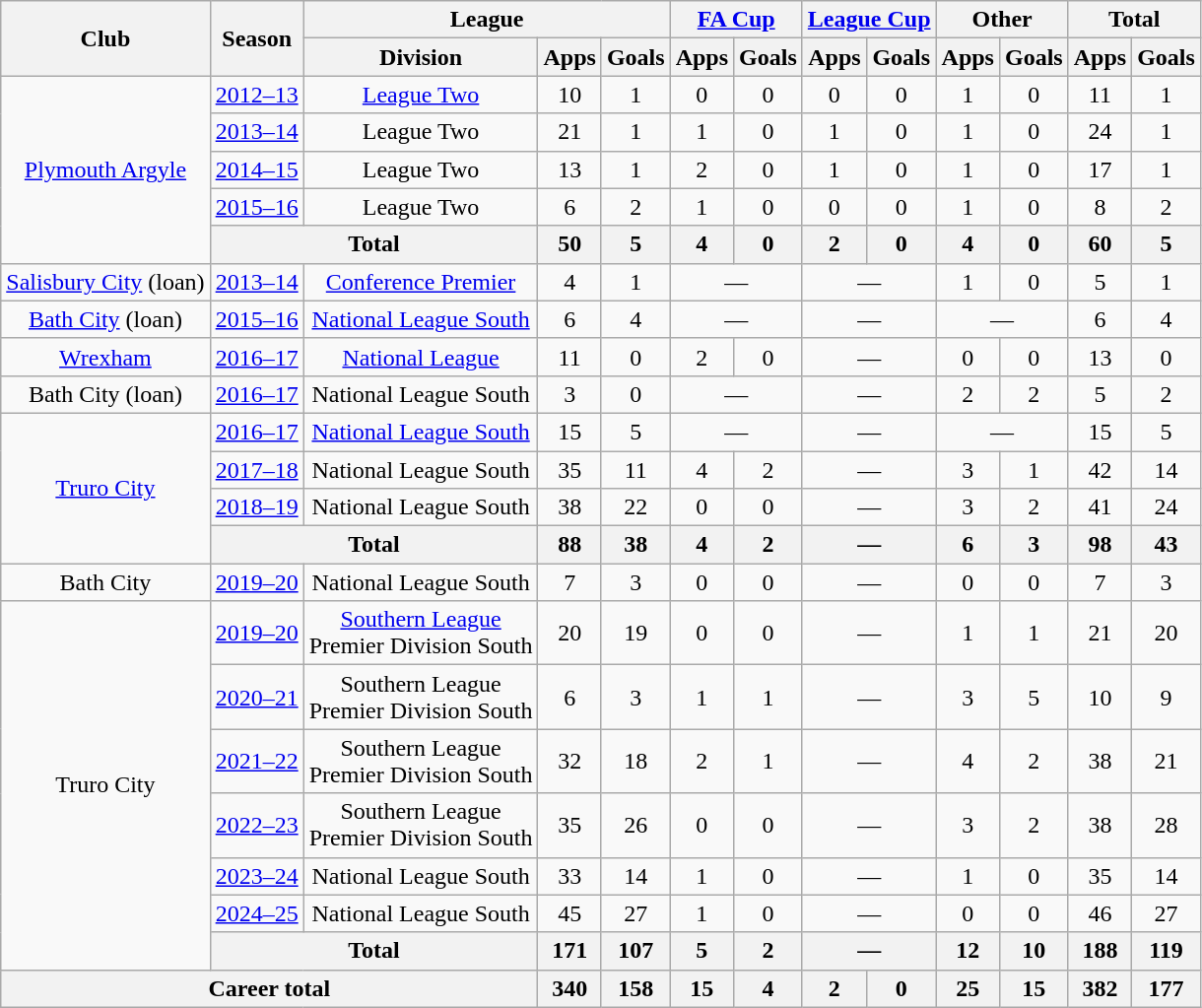<table class=wikitable style="text-align: center">
<tr>
<th rowspan=2>Club</th>
<th rowspan=2>Season</th>
<th colspan=3>League</th>
<th colspan=2><a href='#'>FA Cup</a></th>
<th colspan=2><a href='#'>League Cup</a></th>
<th colspan=2>Other</th>
<th colspan=2>Total</th>
</tr>
<tr>
<th>Division</th>
<th>Apps</th>
<th>Goals</th>
<th>Apps</th>
<th>Goals</th>
<th>Apps</th>
<th>Goals</th>
<th>Apps</th>
<th>Goals</th>
<th>Apps</th>
<th>Goals</th>
</tr>
<tr>
<td rowspan=5><a href='#'>Plymouth Argyle</a></td>
<td><a href='#'>2012–13</a></td>
<td><a href='#'>League Two</a></td>
<td>10</td>
<td>1</td>
<td>0</td>
<td>0</td>
<td>0</td>
<td>0</td>
<td>1</td>
<td>0</td>
<td>11</td>
<td>1</td>
</tr>
<tr>
<td><a href='#'>2013–14</a></td>
<td>League Two</td>
<td>21</td>
<td>1</td>
<td>1</td>
<td>0</td>
<td>1</td>
<td>0</td>
<td>1</td>
<td>0</td>
<td>24</td>
<td>1</td>
</tr>
<tr>
<td><a href='#'>2014–15</a></td>
<td>League Two</td>
<td>13</td>
<td>1</td>
<td>2</td>
<td>0</td>
<td>1</td>
<td>0</td>
<td>1</td>
<td>0</td>
<td>17</td>
<td>1</td>
</tr>
<tr>
<td><a href='#'>2015–16</a></td>
<td>League Two</td>
<td>6</td>
<td>2</td>
<td>1</td>
<td>0</td>
<td>0</td>
<td>0</td>
<td>1</td>
<td>0</td>
<td>8</td>
<td>2</td>
</tr>
<tr>
<th colspan=2>Total</th>
<th>50</th>
<th>5</th>
<th>4</th>
<th>0</th>
<th>2</th>
<th>0</th>
<th>4</th>
<th>0</th>
<th>60</th>
<th>5</th>
</tr>
<tr>
<td><a href='#'>Salisbury City</a> (loan)</td>
<td><a href='#'>2013–14</a></td>
<td><a href='#'>Conference Premier</a></td>
<td>4</td>
<td>1</td>
<td colspan=2>—</td>
<td colspan=2>—</td>
<td>1</td>
<td>0</td>
<td>5</td>
<td>1</td>
</tr>
<tr>
<td><a href='#'>Bath City</a> (loan)</td>
<td><a href='#'>2015–16</a></td>
<td><a href='#'>National League South</a></td>
<td>6</td>
<td>4</td>
<td colspan=2>—</td>
<td colspan=2>—</td>
<td colspan=2>—</td>
<td>6</td>
<td>4</td>
</tr>
<tr>
<td><a href='#'>Wrexham</a></td>
<td><a href='#'>2016–17</a></td>
<td><a href='#'>National League</a></td>
<td>11</td>
<td>0</td>
<td>2</td>
<td>0</td>
<td colspan=2>—</td>
<td>0</td>
<td>0</td>
<td>13</td>
<td>0</td>
</tr>
<tr>
<td>Bath City (loan)</td>
<td><a href='#'>2016–17</a></td>
<td>National League South</td>
<td>3</td>
<td>0</td>
<td colspan=2>—</td>
<td colspan=2>—</td>
<td>2</td>
<td>2</td>
<td>5</td>
<td>2</td>
</tr>
<tr>
<td rowspan=4><a href='#'>Truro City</a></td>
<td><a href='#'>2016–17</a></td>
<td><a href='#'>National League South</a></td>
<td>15</td>
<td>5</td>
<td colspan=2>—</td>
<td colspan=2>—</td>
<td colspan=2>—</td>
<td>15</td>
<td>5</td>
</tr>
<tr>
<td><a href='#'>2017–18</a></td>
<td>National League South</td>
<td>35</td>
<td>11</td>
<td>4</td>
<td>2</td>
<td colspan=2>—</td>
<td>3</td>
<td>1</td>
<td>42</td>
<td>14</td>
</tr>
<tr>
<td><a href='#'>2018–19</a></td>
<td>National League South</td>
<td>38</td>
<td>22</td>
<td>0</td>
<td>0</td>
<td colspan=2>—</td>
<td>3</td>
<td>2</td>
<td>41</td>
<td>24</td>
</tr>
<tr>
<th colspan=2>Total</th>
<th>88</th>
<th>38</th>
<th>4</th>
<th>2</th>
<th colspan=2>—</th>
<th>6</th>
<th>3</th>
<th>98</th>
<th>43</th>
</tr>
<tr>
<td>Bath City</td>
<td><a href='#'>2019–20</a></td>
<td>National League South</td>
<td>7</td>
<td>3</td>
<td>0</td>
<td>0</td>
<td colspan=2>—</td>
<td>0</td>
<td>0</td>
<td>7</td>
<td>3</td>
</tr>
<tr>
<td rowspan=7>Truro City</td>
<td><a href='#'>2019–20</a></td>
<td><a href='#'>Southern League</a><br>Premier Division South</td>
<td>20</td>
<td>19</td>
<td>0</td>
<td>0</td>
<td colspan=2>—</td>
<td>1</td>
<td>1</td>
<td>21</td>
<td>20</td>
</tr>
<tr>
<td><a href='#'>2020–21</a></td>
<td>Southern League<br>Premier Division South</td>
<td>6</td>
<td>3</td>
<td>1</td>
<td>1</td>
<td colspan=2>—</td>
<td>3</td>
<td>5</td>
<td>10</td>
<td>9</td>
</tr>
<tr>
<td><a href='#'>2021–22</a></td>
<td>Southern League<br>Premier Division South</td>
<td>32</td>
<td>18</td>
<td>2</td>
<td>1</td>
<td colspan=2>—</td>
<td>4</td>
<td>2</td>
<td>38</td>
<td>21</td>
</tr>
<tr>
<td><a href='#'>2022–23</a></td>
<td>Southern League<br>Premier Division South</td>
<td>35</td>
<td>26</td>
<td>0</td>
<td>0</td>
<td colspan=2>—</td>
<td>3</td>
<td>2</td>
<td>38</td>
<td>28</td>
</tr>
<tr>
<td><a href='#'>2023–24</a></td>
<td>National League South</td>
<td>33</td>
<td>14</td>
<td>1</td>
<td>0</td>
<td colspan=2>—</td>
<td>1</td>
<td>0</td>
<td>35</td>
<td>14</td>
</tr>
<tr>
<td><a href='#'>2024–25</a></td>
<td>National League South</td>
<td>45</td>
<td>27</td>
<td>1</td>
<td>0</td>
<td colspan=2>—</td>
<td>0</td>
<td>0</td>
<td>46</td>
<td>27</td>
</tr>
<tr>
<th colspan=2>Total</th>
<th>171</th>
<th>107</th>
<th>5</th>
<th>2</th>
<th colspan=2>—</th>
<th>12</th>
<th>10</th>
<th>188</th>
<th>119</th>
</tr>
<tr>
<th colspan=3>Career total</th>
<th>340</th>
<th>158</th>
<th>15</th>
<th>4</th>
<th>2</th>
<th>0</th>
<th>25</th>
<th>15</th>
<th>382</th>
<th>177</th>
</tr>
</table>
